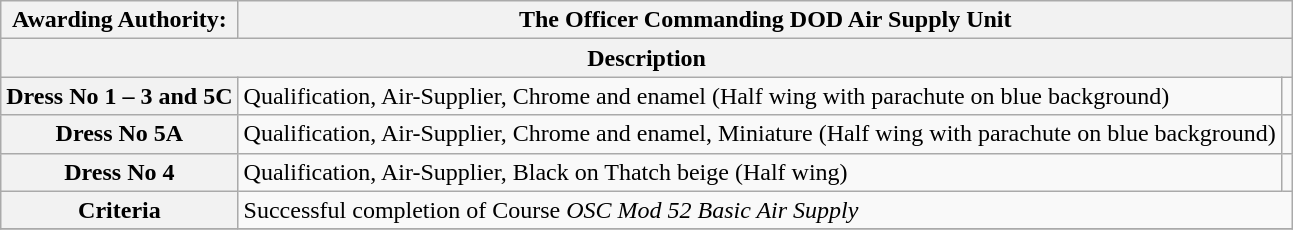<table class=wikitable style="text-align: left;">
<tr>
<th><strong>Awarding Authority</strong>:</th>
<th colspan="2">The Officer Commanding DOD Air Supply Unit</th>
</tr>
<tr>
<th colspan="3">Description</th>
</tr>
<tr>
<th>Dress No 1 – 3 and 5C</th>
<td>Qualification, Air-Supplier, Chrome and enamel (Half wing with parachute on blue background)</td>
<td></td>
</tr>
<tr>
<th>Dress No 5A</th>
<td>Qualification, Air-Supplier, Chrome and enamel, Miniature (Half wing with parachute on blue background)</td>
<td></td>
</tr>
<tr>
<th>Dress No 4</th>
<td>Qualification, Air-Supplier, Black on Thatch beige (Half wing)</td>
<td></td>
</tr>
<tr>
<th>Criteria</th>
<td colspan="2">Successful completion of Course <em>OSC Mod 52 Basic Air Supply</em></td>
</tr>
<tr>
</tr>
</table>
